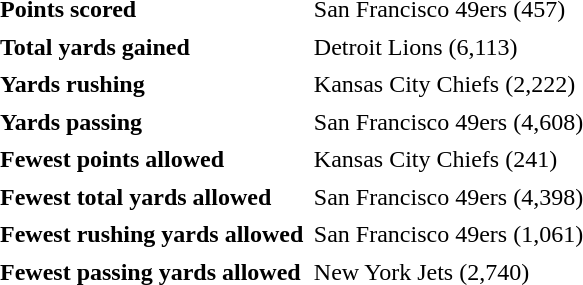<table cellpadding="3" cellspacing="1">
<tr>
<td><strong>Points scored</strong></td>
<td>San Francisco 49ers (457)</td>
</tr>
<tr>
<td><strong>Total yards gained</strong></td>
<td>Detroit Lions (6,113)</td>
</tr>
<tr>
<td><strong>Yards rushing</strong></td>
<td>Kansas City Chiefs (2,222)</td>
</tr>
<tr>
<td><strong>Yards passing</strong></td>
<td>San Francisco 49ers (4,608)</td>
</tr>
<tr>
<td><strong>Fewest points allowed</strong></td>
<td>Kansas City Chiefs (241)</td>
</tr>
<tr>
<td><strong>Fewest total yards allowed</strong></td>
<td>San Francisco 49ers (4,398)</td>
</tr>
<tr>
<td><strong>Fewest rushing yards allowed</strong></td>
<td>San Francisco 49ers (1,061)</td>
</tr>
<tr>
<td><strong>Fewest passing yards allowed</strong></td>
<td>New York Jets (2,740)</td>
</tr>
</table>
